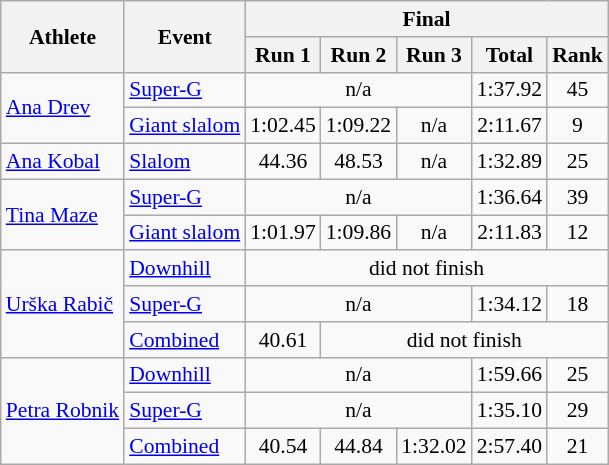<table class="wikitable" style="font-size:90%">
<tr>
<th rowspan="2">Athlete</th>
<th rowspan="2">Event</th>
<th colspan="5">Final</th>
</tr>
<tr>
<th>Run 1</th>
<th>Run 2</th>
<th>Run 3</th>
<th>Total</th>
<th>Rank</th>
</tr>
<tr>
<td rowspan=2><a href='#'>Ana Drev</a></td>
<td><a href='#'>Super-G</a></td>
<td colspan=3 align="center">n/a</td>
<td align="center">1:37.92</td>
<td align="center">45</td>
</tr>
<tr>
<td><a href='#'>Giant slalom</a></td>
<td align="center">1:02.45</td>
<td align="center">1:09.22</td>
<td align="center">n/a</td>
<td align="center">2:11.67</td>
<td align="center">9</td>
</tr>
<tr>
<td><a href='#'>Ana Kobal</a></td>
<td><a href='#'>Slalom</a></td>
<td align="center">44.36</td>
<td align="center">48.53</td>
<td align="center">n/a</td>
<td align="center">1:32.89</td>
<td align="center">25</td>
</tr>
<tr>
<td rowspan=2><a href='#'>Tina Maze</a></td>
<td><a href='#'>Super-G</a></td>
<td colspan=3 align="center">n/a</td>
<td align="center">1:36.64</td>
<td align="center">39</td>
</tr>
<tr>
<td><a href='#'>Giant slalom</a></td>
<td align="center">1:01.97</td>
<td align="center">1:09.86</td>
<td align="center">n/a</td>
<td align="center">2:11.83</td>
<td align="center">12</td>
</tr>
<tr>
<td rowspan=3><a href='#'>Urška Rabič</a></td>
<td><a href='#'>Downhill</a></td>
<td colspan=5 align="center">did not finish</td>
</tr>
<tr>
<td><a href='#'>Super-G</a></td>
<td colspan=3 align="center">n/a</td>
<td align="center">1:34.12</td>
<td align="center">18</td>
</tr>
<tr>
<td><a href='#'>Combined</a></td>
<td align="center">40.61</td>
<td colspan=4 align="center">did not finish</td>
</tr>
<tr>
<td rowspan=3><a href='#'>Petra Robnik</a></td>
<td><a href='#'>Downhill</a></td>
<td colspan=3 align="center">n/a</td>
<td align="center">1:59.66</td>
<td align="center">25</td>
</tr>
<tr>
<td><a href='#'>Super-G</a></td>
<td colspan=3 align="center">n/a</td>
<td align="center">1:35.10</td>
<td align="center">29</td>
</tr>
<tr>
<td><a href='#'>Combined</a></td>
<td align="center">40.54</td>
<td align="center">44.84</td>
<td align="center">1:32.02</td>
<td align="center">2:57.40</td>
<td align="center">21</td>
</tr>
</table>
